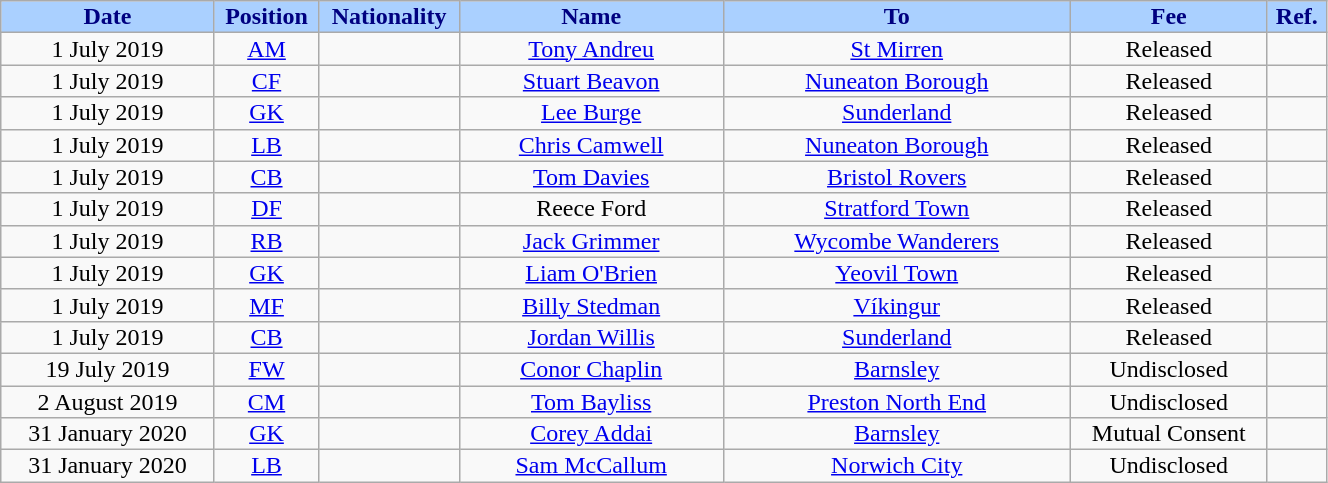<table class="wikitable sortable alternance" style="font-size:100%; text-align:center; line-height:14px; width:70%; ">
<tr>
<th style="background:#AAD0FF; color:#000080; width:120px;">Date</th>
<th style="background:#AAD0FF; color:#000080; width:50px;">Position</th>
<th style="background:#AAD0FF; color:#000080; width:50px;">Nationality</th>
<th style="background:#AAD0FF; color:#000080; width:150px;">Name</th>
<th style="background:#AAD0FF; color:#000080; width:200px;">To</th>
<th style="background:#AAD0FF; color:#000080; width:110px;">Fee</th>
<th style="background:#AAD0FF; color:#000080; width:25px;">Ref.</th>
</tr>
<tr>
<td>1 July 2019</td>
<td><a href='#'>AM</a></td>
<td></td>
<td><a href='#'>Tony Andreu</a></td>
<td> <a href='#'>St Mirren</a></td>
<td>Released</td>
<td></td>
</tr>
<tr>
<td>1 July 2019</td>
<td><a href='#'>CF</a></td>
<td></td>
<td><a href='#'>Stuart Beavon</a></td>
<td> <a href='#'>Nuneaton Borough</a></td>
<td>Released</td>
<td></td>
</tr>
<tr>
<td>1 July 2019</td>
<td><a href='#'>GK</a></td>
<td></td>
<td><a href='#'>Lee Burge</a></td>
<td> <a href='#'>Sunderland</a></td>
<td>Released</td>
<td></td>
</tr>
<tr>
<td>1 July 2019</td>
<td><a href='#'>LB</a></td>
<td></td>
<td><a href='#'>Chris Camwell</a></td>
<td> <a href='#'>Nuneaton Borough</a></td>
<td>Released</td>
<td></td>
</tr>
<tr>
<td>1 July 2019</td>
<td><a href='#'>CB</a></td>
<td></td>
<td><a href='#'>Tom Davies</a></td>
<td> <a href='#'>Bristol Rovers</a></td>
<td>Released</td>
<td></td>
</tr>
<tr>
<td>1 July 2019</td>
<td><a href='#'>DF</a></td>
<td></td>
<td>Reece Ford</td>
<td> <a href='#'>Stratford Town</a></td>
<td>Released</td>
<td></td>
</tr>
<tr>
<td>1 July 2019</td>
<td><a href='#'>RB</a></td>
<td></td>
<td><a href='#'>Jack Grimmer</a></td>
<td> <a href='#'>Wycombe Wanderers</a></td>
<td>Released</td>
<td></td>
</tr>
<tr>
<td>1 July 2019</td>
<td><a href='#'>GK</a></td>
<td></td>
<td><a href='#'>Liam O'Brien</a></td>
<td> <a href='#'>Yeovil Town</a></td>
<td>Released</td>
<td></td>
</tr>
<tr>
<td>1 July 2019</td>
<td><a href='#'>MF</a></td>
<td></td>
<td><a href='#'>Billy Stedman</a></td>
<td> <a href='#'>Víkingur</a></td>
<td>Released</td>
<td></td>
</tr>
<tr>
<td>1 July 2019</td>
<td><a href='#'>CB</a></td>
<td></td>
<td><a href='#'>Jordan Willis</a></td>
<td> <a href='#'>Sunderland</a></td>
<td>Released</td>
<td></td>
</tr>
<tr>
<td>19 July 2019</td>
<td><a href='#'>FW</a></td>
<td></td>
<td><a href='#'>Conor Chaplin</a></td>
<td> <a href='#'>Barnsley</a></td>
<td>Undisclosed</td>
<td></td>
</tr>
<tr>
<td>2 August 2019</td>
<td><a href='#'>CM</a></td>
<td></td>
<td><a href='#'>Tom Bayliss</a></td>
<td> <a href='#'>Preston North End</a></td>
<td>Undisclosed</td>
<td></td>
</tr>
<tr>
<td>31 January 2020</td>
<td><a href='#'>GK</a></td>
<td></td>
<td><a href='#'>Corey Addai</a></td>
<td> <a href='#'>Barnsley</a></td>
<td>Mutual Consent</td>
<td></td>
</tr>
<tr>
<td>31 January 2020</td>
<td><a href='#'>LB</a></td>
<td></td>
<td><a href='#'>Sam McCallum</a></td>
<td> <a href='#'>Norwich City</a></td>
<td>Undisclosed</td>
<td></td>
</tr>
</table>
